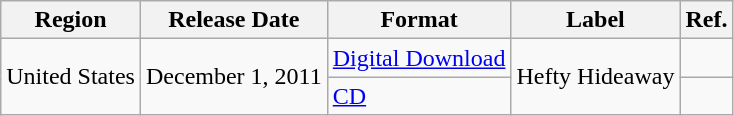<table class="wikitable">
<tr>
<th>Region</th>
<th>Release Date</th>
<th>Format</th>
<th>Label</th>
<th>Ref.</th>
</tr>
<tr>
<td rowspan="2">United States</td>
<td rowspan="2">December 1, 2011</td>
<td><a href='#'>Digital Download</a></td>
<td rowspan="2">Hefty Hideaway</td>
<td></td>
</tr>
<tr>
<td><a href='#'>CD</a></td>
<td></td>
</tr>
</table>
